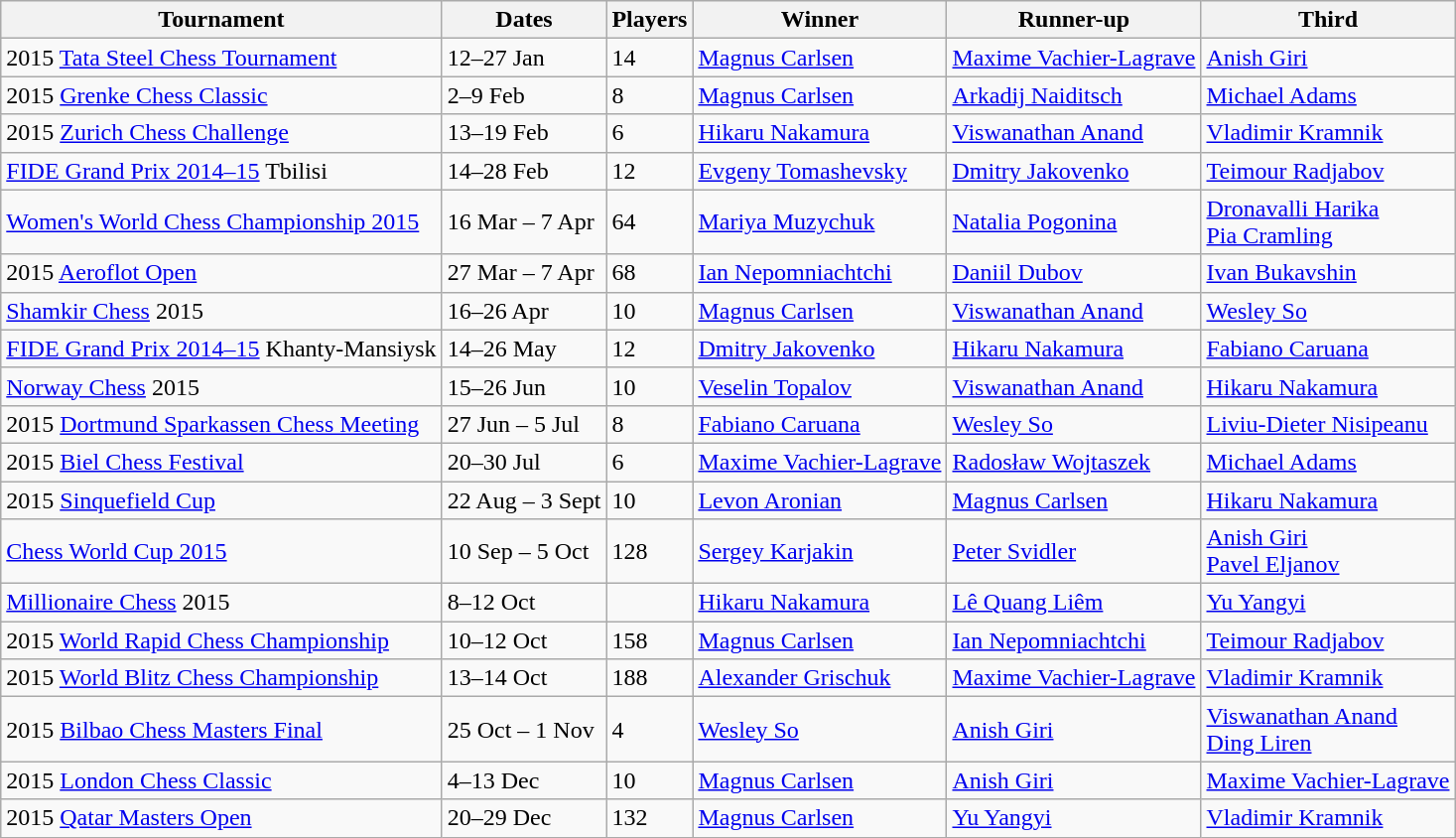<table class="wikitable">
<tr>
<th>Tournament</th>
<th>Dates</th>
<th>Players</th>
<th>Winner</th>
<th>Runner-up</th>
<th>Third</th>
</tr>
<tr>
<td>2015 <a href='#'>Tata Steel Chess Tournament</a></td>
<td>12–27 Jan</td>
<td>14</td>
<td> <a href='#'>Magnus Carlsen</a></td>
<td> <a href='#'>Maxime Vachier-Lagrave</a></td>
<td> <a href='#'>Anish Giri</a></td>
</tr>
<tr>
<td>2015 <a href='#'>Grenke Chess Classic</a></td>
<td>2–9 Feb</td>
<td>8</td>
<td> <a href='#'>Magnus Carlsen</a></td>
<td> <a href='#'>Arkadij Naiditsch</a></td>
<td> <a href='#'>Michael Adams</a></td>
</tr>
<tr>
<td>2015 <a href='#'>Zurich Chess Challenge</a></td>
<td>13–19 Feb</td>
<td>6</td>
<td> <a href='#'>Hikaru Nakamura</a></td>
<td> <a href='#'>Viswanathan Anand</a></td>
<td> <a href='#'>Vladimir Kramnik</a></td>
</tr>
<tr>
<td><a href='#'>FIDE Grand Prix 2014–15</a> Tbilisi</td>
<td>14–28 Feb</td>
<td>12</td>
<td> <a href='#'>Evgeny Tomashevsky</a></td>
<td> <a href='#'>Dmitry Jakovenko</a></td>
<td> <a href='#'>Teimour Radjabov</a></td>
</tr>
<tr>
<td><a href='#'>Women's World Chess Championship 2015</a></td>
<td>16 Mar – 7 Apr</td>
<td>64</td>
<td> <a href='#'>Mariya Muzychuk</a></td>
<td> <a href='#'>Natalia Pogonina</a></td>
<td> <a href='#'>Dronavalli Harika</a> <br>  <a href='#'>Pia Cramling</a></td>
</tr>
<tr>
<td>2015 <a href='#'>Aeroflot Open</a></td>
<td>27 Mar – 7 Apr</td>
<td>68</td>
<td> <a href='#'>Ian Nepomniachtchi</a></td>
<td> <a href='#'>Daniil Dubov</a></td>
<td> <a href='#'>Ivan Bukavshin</a></td>
</tr>
<tr>
<td><a href='#'>Shamkir Chess</a> 2015</td>
<td>16–26 Apr</td>
<td>10</td>
<td> <a href='#'>Magnus Carlsen</a></td>
<td> <a href='#'>Viswanathan Anand</a></td>
<td> <a href='#'>Wesley So</a></td>
</tr>
<tr>
<td><a href='#'>FIDE Grand Prix 2014–15</a> Khanty-Mansiysk</td>
<td>14–26 May</td>
<td>12</td>
<td> <a href='#'>Dmitry Jakovenko</a></td>
<td> <a href='#'>Hikaru Nakamura</a></td>
<td> <a href='#'>Fabiano Caruana</a></td>
</tr>
<tr>
<td><a href='#'>Norway Chess</a> 2015</td>
<td>15–26 Jun</td>
<td>10</td>
<td> <a href='#'>Veselin Topalov</a></td>
<td> <a href='#'>Viswanathan Anand</a></td>
<td> <a href='#'>Hikaru Nakamura</a></td>
</tr>
<tr>
<td>2015 <a href='#'>Dortmund Sparkassen Chess Meeting</a></td>
<td>27 Jun – 5 Jul</td>
<td>8</td>
<td> <a href='#'>Fabiano Caruana</a></td>
<td> <a href='#'>Wesley So</a></td>
<td> <a href='#'>Liviu-Dieter Nisipeanu</a></td>
</tr>
<tr>
<td>2015 <a href='#'>Biel Chess Festival</a></td>
<td>20–30 Jul</td>
<td>6</td>
<td> <a href='#'>Maxime Vachier-Lagrave</a></td>
<td> <a href='#'>Radosław Wojtaszek</a></td>
<td> <a href='#'>Michael Adams</a></td>
</tr>
<tr>
<td>2015 <a href='#'>Sinquefield Cup</a></td>
<td>22 Aug – 3 Sept</td>
<td>10</td>
<td> <a href='#'>Levon Aronian</a></td>
<td> <a href='#'>Magnus Carlsen</a></td>
<td> <a href='#'>Hikaru Nakamura</a></td>
</tr>
<tr>
<td><a href='#'>Chess World Cup 2015</a></td>
<td>10 Sep – 5 Oct</td>
<td>128</td>
<td> <a href='#'>Sergey Karjakin</a></td>
<td> <a href='#'>Peter Svidler</a></td>
<td> <a href='#'>Anish Giri</a> <br>  <a href='#'>Pavel Eljanov</a></td>
</tr>
<tr>
<td><a href='#'>Millionaire Chess</a> 2015</td>
<td>8–12 Oct</td>
<td></td>
<td> <a href='#'>Hikaru Nakamura</a></td>
<td> <a href='#'>Lê Quang Liêm</a></td>
<td> <a href='#'>Yu Yangyi</a></td>
</tr>
<tr>
<td>2015 <a href='#'>World Rapid Chess Championship</a></td>
<td>10–12 Oct</td>
<td>158</td>
<td> <a href='#'>Magnus Carlsen</a></td>
<td> <a href='#'>Ian Nepomniachtchi</a></td>
<td> <a href='#'>Teimour Radjabov</a></td>
</tr>
<tr>
<td>2015 <a href='#'>World Blitz Chess Championship</a></td>
<td>13–14 Oct</td>
<td>188</td>
<td> <a href='#'>Alexander Grischuk</a></td>
<td> <a href='#'>Maxime Vachier-Lagrave</a></td>
<td> <a href='#'>Vladimir Kramnik</a></td>
</tr>
<tr>
<td>2015 <a href='#'>Bilbao Chess Masters Final</a></td>
<td>25 Oct – 1 Nov</td>
<td>4</td>
<td> <a href='#'>Wesley So</a></td>
<td> <a href='#'>Anish Giri</a></td>
<td> <a href='#'>Viswanathan Anand</a> <br>  <a href='#'>Ding Liren</a></td>
</tr>
<tr>
<td>2015 <a href='#'>London Chess Classic</a></td>
<td>4–13 Dec</td>
<td>10</td>
<td> <a href='#'>Magnus Carlsen</a></td>
<td> <a href='#'>Anish Giri</a></td>
<td> <a href='#'>Maxime Vachier-Lagrave</a></td>
</tr>
<tr>
<td>2015 <a href='#'>Qatar Masters Open</a></td>
<td>20–29 Dec</td>
<td>132</td>
<td> <a href='#'>Magnus Carlsen</a></td>
<td> <a href='#'>Yu Yangyi</a></td>
<td> <a href='#'>Vladimir Kramnik</a></td>
</tr>
</table>
